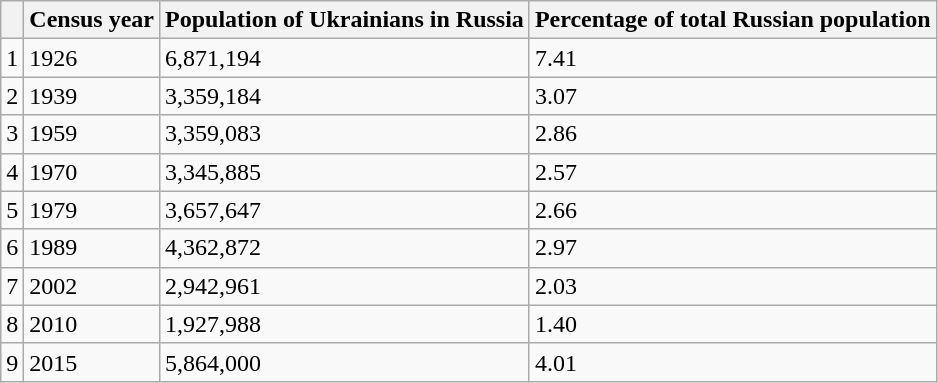<table class="sortable wikitable">
<tr>
<th></th>
<th>Census year</th>
<th>Population of Ukrainians in Russia</th>
<th>Percentage of total Russian population</th>
</tr>
<tr>
<td>1</td>
<td>1926</td>
<td>6,871,194</td>
<td>7.41</td>
</tr>
<tr>
<td>2</td>
<td>1939</td>
<td>3,359,184</td>
<td>3.07</td>
</tr>
<tr>
<td>3</td>
<td>1959</td>
<td>3,359,083</td>
<td>2.86</td>
</tr>
<tr>
<td>4</td>
<td>1970</td>
<td>3,345,885</td>
<td>2.57</td>
</tr>
<tr>
<td>5</td>
<td>1979</td>
<td>3,657,647</td>
<td>2.66</td>
</tr>
<tr>
<td>6</td>
<td>1989</td>
<td>4,362,872</td>
<td>2.97</td>
</tr>
<tr>
<td>7</td>
<td>2002</td>
<td>2,942,961</td>
<td>2.03</td>
</tr>
<tr>
<td>8</td>
<td>2010</td>
<td>1,927,988</td>
<td>1.40</td>
</tr>
<tr>
<td>9</td>
<td>2015 </td>
<td>5,864,000</td>
<td>4.01</td>
</tr>
</table>
